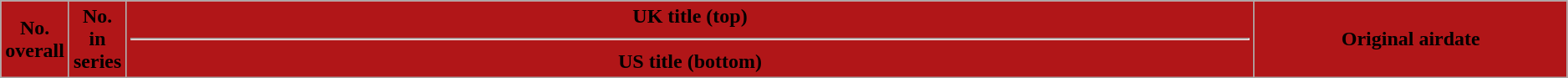<table class="wikitable plainrowheaders" width="99%" style="background:#FFFFFF;">
<tr>
<th width="1%" style="background:#B11618;">No. overall</th>
<th width="1%" style="background:#B11618;">No. in series</th>
<th style="background:#B11618;">UK title (top) <hr> US title (bottom)</th>
<th width="20%" style="background:#B11618;">Original airdate<br>











</th>
</tr>
</table>
